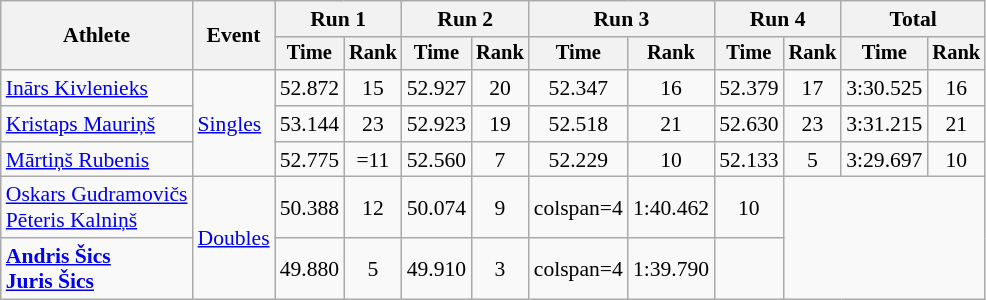<table class="wikitable" style="font-size:90%">
<tr>
<th rowspan="2">Athlete</th>
<th rowspan="2">Event</th>
<th colspan=2>Run 1</th>
<th colspan=2>Run 2</th>
<th colspan=2>Run 3</th>
<th colspan=2>Run 4</th>
<th colspan=2>Total</th>
</tr>
<tr style="font-size:95%">
<th>Time</th>
<th>Rank</th>
<th>Time</th>
<th>Rank</th>
<th>Time</th>
<th>Rank</th>
<th>Time</th>
<th>Rank</th>
<th>Time</th>
<th>Rank</th>
</tr>
<tr align=center>
<td align=left><a href='#'>Inārs Kivlenieks</a></td>
<td align=left rowspan=3><a href='#'>Singles</a></td>
<td>52.872</td>
<td>15</td>
<td>52.927</td>
<td>20</td>
<td>52.347</td>
<td>16</td>
<td>52.379</td>
<td>17</td>
<td>3:30.525</td>
<td>16</td>
</tr>
<tr align=center>
<td align=left><a href='#'>Kristaps Mauriņš</a></td>
<td>53.144</td>
<td>23</td>
<td>52.923</td>
<td>19</td>
<td>52.518</td>
<td>21</td>
<td>52.630</td>
<td>23</td>
<td>3:31.215</td>
<td>21</td>
</tr>
<tr align=center>
<td align=left><a href='#'>Mārtiņš Rubenis</a></td>
<td>52.775</td>
<td>=11</td>
<td>52.560</td>
<td>7</td>
<td>52.229</td>
<td>10</td>
<td>52.133</td>
<td>5</td>
<td>3:29.697</td>
<td>10</td>
</tr>
<tr align=center>
<td align=left><a href='#'>Oskars Gudramovičs</a><br><a href='#'>Pēteris Kalniņš</a></td>
<td align=left rowspan=2><a href='#'>Doubles</a></td>
<td>50.388</td>
<td>12</td>
<td>50.074</td>
<td>9</td>
<td>colspan=4 </td>
<td>1:40.462</td>
<td>10</td>
</tr>
<tr align=center>
<td align=left><strong><a href='#'>Andris Šics</a><br><a href='#'>Juris Šics</a></strong></td>
<td>49.880</td>
<td>5</td>
<td>49.910</td>
<td>3</td>
<td>colspan=4 </td>
<td>1:39.790</td>
<td></td>
</tr>
</table>
